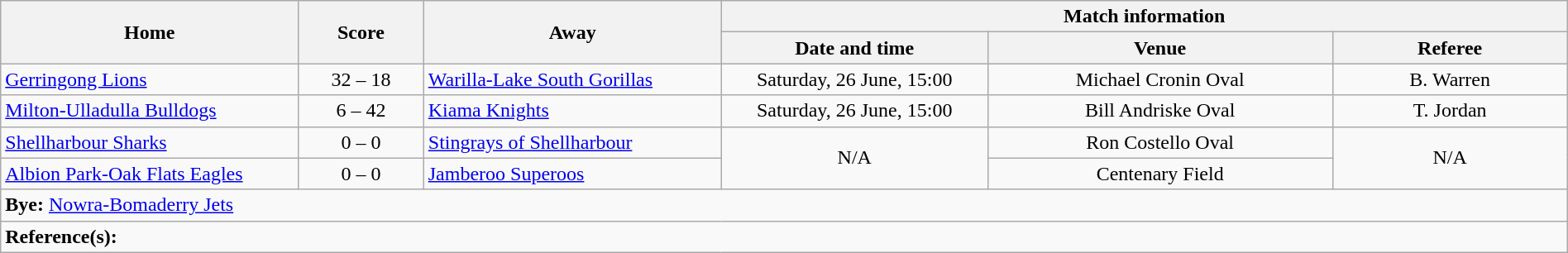<table class="wikitable" width="100% text-align:center;">
<tr>
<th rowspan="2" width="19%">Home</th>
<th rowspan="2" width="8%">Score</th>
<th rowspan="2" width="19%">Away</th>
<th colspan="3">Match information</th>
</tr>
<tr bgcolor="#CCCCCC">
<th width="17%">Date and time</th>
<th width="22%">Venue</th>
<th>Referee</th>
</tr>
<tr>
<td> <a href='#'>Gerringong Lions</a></td>
<td style="text-align:center;">32 – 18</td>
<td> <a href='#'>Warilla-Lake South Gorillas</a></td>
<td style="text-align:center;">Saturday, 26 June, 15:00</td>
<td style="text-align:center;">Michael Cronin Oval</td>
<td style="text-align:center;">B. Warren</td>
</tr>
<tr>
<td> <a href='#'>Milton-Ulladulla Bulldogs</a></td>
<td style="text-align:center;">6 – 42</td>
<td> <a href='#'>Kiama Knights</a></td>
<td style="text-align:center;">Saturday, 26 June, 15:00</td>
<td style="text-align:center;">Bill Andriske Oval</td>
<td style="text-align:center;">T. Jordan</td>
</tr>
<tr>
<td> <a href='#'>Shellharbour Sharks</a></td>
<td style="text-align:center;">0 – 0</td>
<td> <a href='#'>Stingrays of Shellharbour</a></td>
<td rowspan="2" style="text-align:center;">N/A</td>
<td style="text-align:center;">Ron Costello Oval</td>
<td rowspan="2" style="text-align:center;">N/A</td>
</tr>
<tr>
<td> <a href='#'>Albion Park-Oak Flats Eagles</a></td>
<td style="text-align:center;">0 – 0</td>
<td> <a href='#'>Jamberoo Superoos</a></td>
<td style="text-align:center;">Centenary Field</td>
</tr>
<tr>
<td colspan="6" align="centre"><strong>Bye:</strong>  <a href='#'>Nowra-Bomaderry Jets</a></td>
</tr>
<tr>
<td colspan="6"><strong>Reference(s):</strong> </td>
</tr>
</table>
